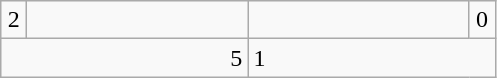<table class="wikitable">
<tr>
<td align="center" width="10">2</td>
<td align="center" width="140"></td>
<td align="center" width="140"></td>
<td align="center" width="10">0</td>
</tr>
<tr>
<td colspan="2" align="right">5</td>
<td colspan="2">1</td>
</tr>
</table>
